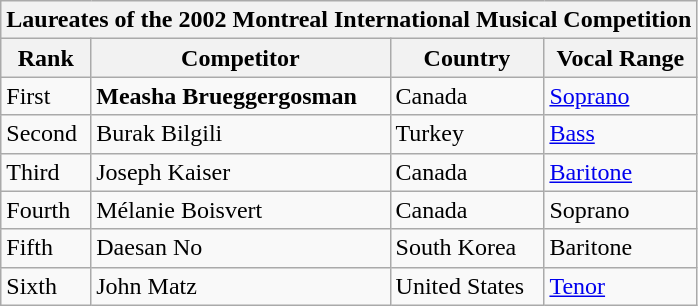<table class="wikitable">
<tr>
<th colspan="4">Laureates of the 2002 Montreal International Musical Competition</th>
</tr>
<tr>
<th>Rank</th>
<th>Competitor</th>
<th>Country</th>
<th>Vocal Range</th>
</tr>
<tr>
<td>First</td>
<td><strong>Measha Brueggergosman</strong></td>
<td> Canada</td>
<td><a href='#'>Soprano</a></td>
</tr>
<tr>
<td>Second</td>
<td>Burak Bilgili</td>
<td> Turkey</td>
<td><a href='#'>Bass</a></td>
</tr>
<tr>
<td>Third</td>
<td>Joseph Kaiser</td>
<td> Canada</td>
<td><a href='#'>Baritone</a></td>
</tr>
<tr>
<td>Fourth</td>
<td>Mélanie Boisvert</td>
<td> Canada</td>
<td>Soprano</td>
</tr>
<tr>
<td>Fifth</td>
<td>Daesan No</td>
<td> South Korea</td>
<td>Baritone</td>
</tr>
<tr>
<td>Sixth</td>
<td>John Matz</td>
<td> United States</td>
<td><a href='#'>Tenor</a></td>
</tr>
</table>
